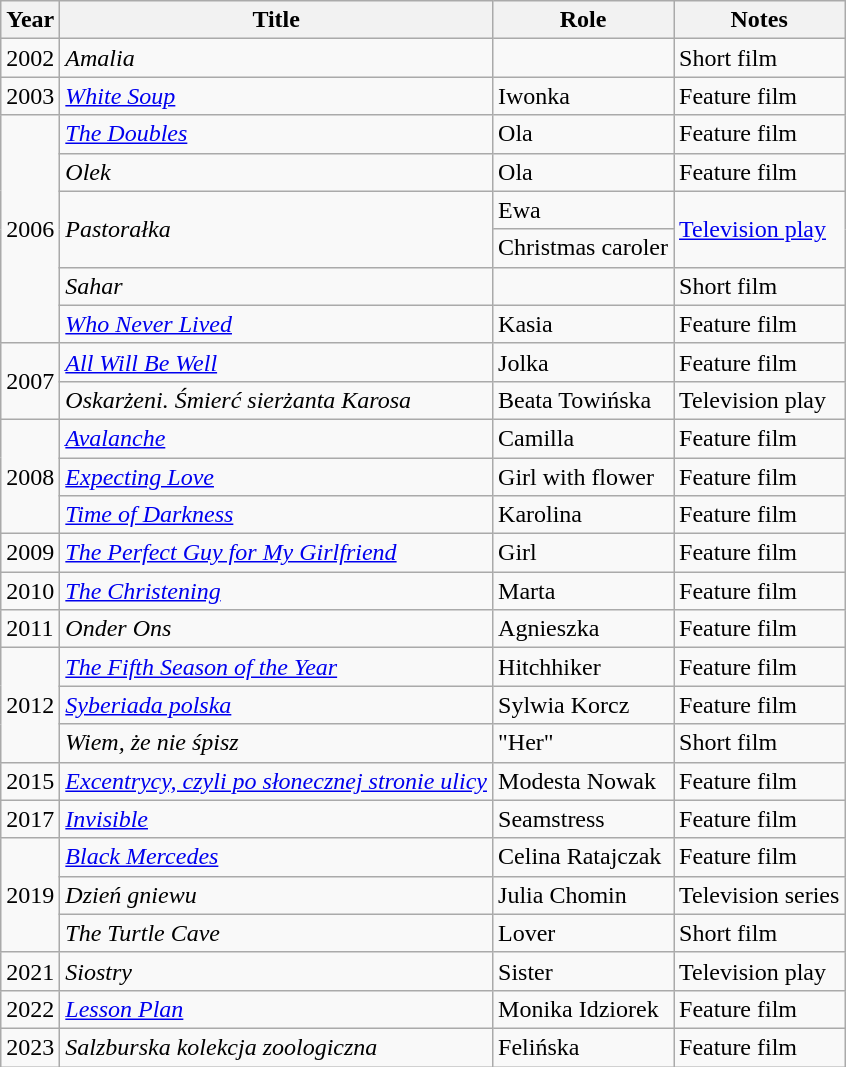<table class="wikitable plainrowheaders sortable">
<tr>
<th scope="col">Year</th>
<th scope="col">Title</th>
<th scope="col">Role</th>
<th scope="col" class="unsortable">Notes</th>
</tr>
<tr>
<td>2002</td>
<td><em>Amalia</em></td>
<td></td>
<td>Short film</td>
</tr>
<tr>
<td>2003</td>
<td><em><a href='#'>White Soup</a></em></td>
<td>Iwonka</td>
<td>Feature film</td>
</tr>
<tr>
<td rowspan=6>2006</td>
<td><em><a href='#'>The Doubles</a></em></td>
<td>Ola</td>
<td>Feature film</td>
</tr>
<tr>
<td><em>Olek</em></td>
<td>Ola</td>
<td>Feature film</td>
</tr>
<tr>
<td rowspan=2><em>Pastorałka</em></td>
<td>Ewa</td>
<td rowspan=2><a href='#'>Television play</a></td>
</tr>
<tr>
<td>Christmas caroler</td>
</tr>
<tr>
<td><em>Sahar</em></td>
<td></td>
<td>Short film</td>
</tr>
<tr>
<td><em><a href='#'>Who Never Lived</a></em></td>
<td>Kasia</td>
<td>Feature film</td>
</tr>
<tr>
<td rowspan=2>2007</td>
<td><em><a href='#'>All Will Be Well</a></em></td>
<td>Jolka</td>
<td>Feature film</td>
</tr>
<tr>
<td><em>Oskarżeni. Śmierć sierżanta Karosa</em></td>
<td>Beata Towińska</td>
<td>Television play</td>
</tr>
<tr>
<td rowspan=3>2008</td>
<td><em><a href='#'>Avalanche</a></em></td>
<td>Camilla</td>
<td>Feature film</td>
</tr>
<tr>
<td><em><a href='#'>Expecting Love</a></em></td>
<td>Girl with flower</td>
<td>Feature film</td>
</tr>
<tr>
<td><em><a href='#'>Time of Darkness</a></em></td>
<td>Karolina</td>
<td>Feature film</td>
</tr>
<tr>
<td>2009</td>
<td><em><a href='#'>The Perfect Guy for My Girlfriend</a></em></td>
<td>Girl</td>
<td>Feature film</td>
</tr>
<tr>
<td>2010</td>
<td><em><a href='#'>The Christening</a></em></td>
<td>Marta</td>
<td>Feature film</td>
</tr>
<tr>
<td>2011</td>
<td><em>Onder Ons</em></td>
<td>Agnieszka</td>
<td>Feature film</td>
</tr>
<tr>
<td rowspan=3>2012</td>
<td><em><a href='#'>The Fifth Season of the Year</a></em></td>
<td>Hitchhiker</td>
<td>Feature film</td>
</tr>
<tr>
<td><em><a href='#'>Syberiada polska</a></em></td>
<td>Sylwia Korcz</td>
<td>Feature film</td>
</tr>
<tr>
<td><em>Wiem, że nie śpisz</em></td>
<td>"Her"</td>
<td>Short film</td>
</tr>
<tr>
<td>2015</td>
<td><em><a href='#'>Excentrycy, czyli po słonecznej stronie ulicy</a></em></td>
<td>Modesta Nowak</td>
<td>Feature film</td>
</tr>
<tr>
<td>2017</td>
<td><em><a href='#'>Invisible</a></em></td>
<td>Seamstress</td>
<td>Feature film</td>
</tr>
<tr>
<td rowspan=3>2019</td>
<td><em><a href='#'>Black Mercedes</a></em></td>
<td>Celina Ratajczak</td>
<td>Feature film</td>
</tr>
<tr>
<td><em>Dzień gniewu</em></td>
<td>Julia Chomin</td>
<td>Television series</td>
</tr>
<tr>
<td><em>The Turtle Cave</em></td>
<td>Lover</td>
<td>Short film</td>
</tr>
<tr>
<td>2021</td>
<td><em>Siostry</em></td>
<td>Sister</td>
<td>Television play</td>
</tr>
<tr>
<td>2022</td>
<td><em><a href='#'>Lesson Plan</a></em></td>
<td>Monika Idziorek</td>
<td>Feature film</td>
</tr>
<tr>
<td>2023</td>
<td><em>Salzburska kolekcja zoologiczna</em></td>
<td>Felińska</td>
<td>Feature film</td>
</tr>
</table>
